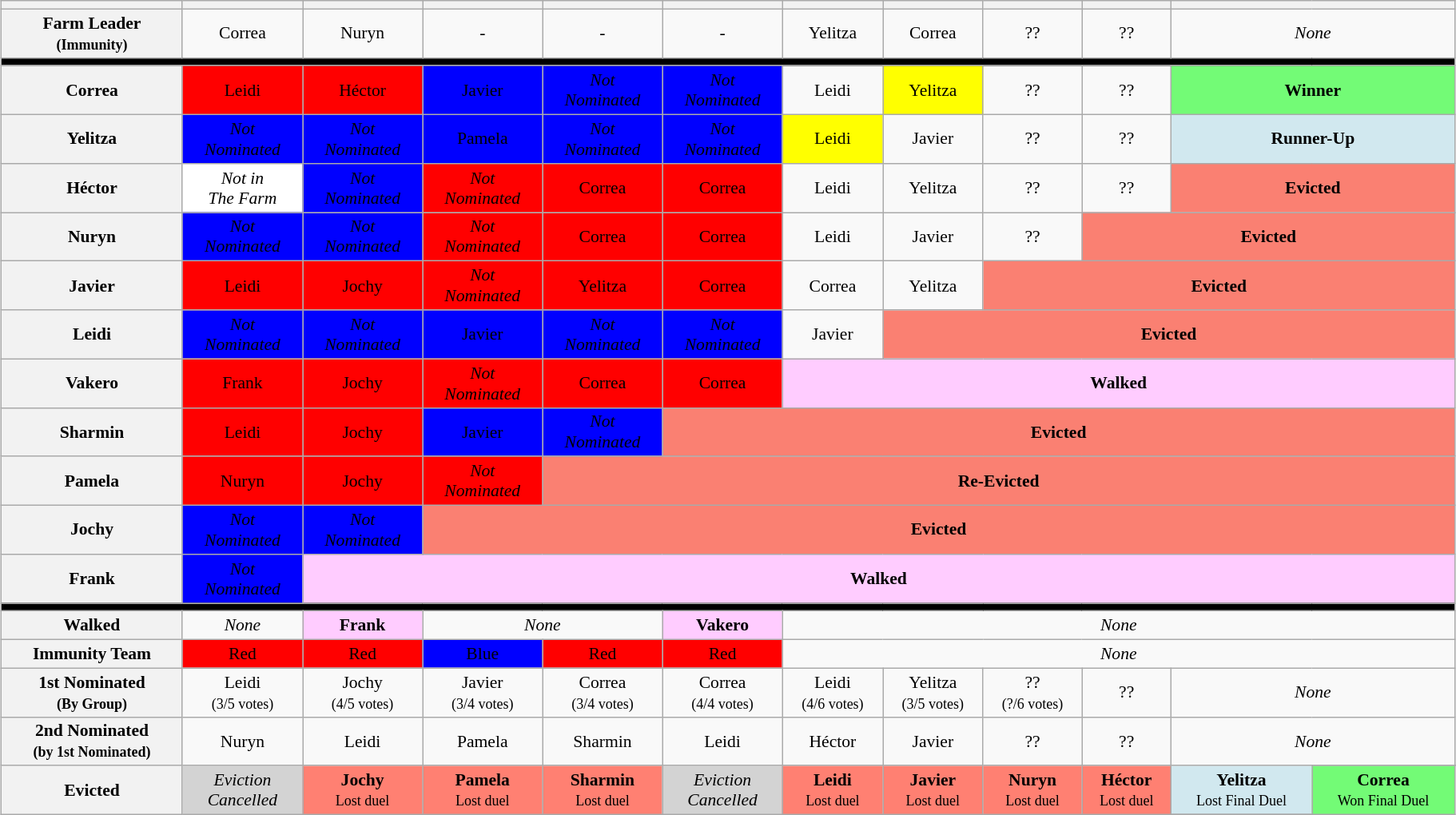<table class="wikitable" style="font-size:90%; text-align:center; width: 96%; margin-left: auto; margin-right: auto;">
<tr>
<th></th>
<th></th>
<th></th>
<th></th>
<th></th>
<th></th>
<th></th>
<th></th>
<th></th>
<th></th>
<th colspan="2"></th>
</tr>
<tr>
<th>Farm Leader<br><small>(Immunity)</small></th>
<td>Correa</td>
<td>Nuryn</td>
<td>-</td>
<td>-</td>
<td>-</td>
<td>Yelitza</td>
<td>Correa</td>
<td>??</td>
<td>??</td>
<td colspan="2"><em>None</em></td>
</tr>
<tr>
<th style="background:#000000;" colspan="15"></th>
</tr>
<tr>
<th>Correa</th>
<td style="background:red;"><span>Leidi</span></td>
<td style="background:red;"><span>Héctor</span></td>
<td style="background:blue;"><span>Javier</span></td>
<td style="background:blue;"><span><em>Not<br>Nominated</em></span></td>
<td style="background:blue;"><span><em>Not<br>Nominated</em></span></td>
<td>Leidi</td>
<td style="background:yellow; text-align:center;">Yelitza</td>
<td>??</td>
<td>??</td>
<td style="background:#73FB76" colspan="2"><strong>Winner</strong></td>
</tr>
<tr>
<th>Yelitza</th>
<td style="background:blue;"><span><em>Not<br>Nominated</em></span></td>
<td style="background:blue;"><span><em>Not<br>Nominated</em></span></td>
<td style="background:blue;"><span>Pamela</span></td>
<td style="background:blue;"><span><em>Not<br>Nominated</em></span></td>
<td style="background:blue;"><span><em>Not<br>Nominated</em></span></td>
<td style="background:yellow; text-align:center;">Leidi</td>
<td>Javier</td>
<td>??</td>
<td>??</td>
<td style="background:#D1E8EF" colspan="2"><strong>Runner-Up</strong></td>
</tr>
<tr>
<th>Héctor</th>
<td style="background:#FFFFFF; text-align:center;"><em>Not in<br>The Farm</em></td>
<td style="background:blue;"><span><em>Not<br>Nominated</em></span></td>
<td style="background:red;"><span><em>Not<br>Nominated</em></span></td>
<td style="background:red;"><span>Correa</span></td>
<td style="background:red;"><span>Correa</span></td>
<td>Leidi</td>
<td>Yelitza</td>
<td>??</td>
<td>??</td>
<td style="background:salmon; text-align:center;" colspan="2"><strong>Evicted</strong></td>
</tr>
<tr>
<th>Nuryn</th>
<td style="background:blue;"><span><em>Not<br>Nominated</em></span></td>
<td style="background:blue;"><span><em>Not<br>Nominated</em></span></td>
<td style="background:red;"><span><em>Not<br>Nominated</em></span></td>
<td style="background:red;"><span>Correa</span></td>
<td style="background:red;"><span>Correa</span></td>
<td>Leidi</td>
<td>Javier</td>
<td>??</td>
<td style="background:salmon; text-align:center;" colspan="3"><strong>Evicted</strong></td>
</tr>
<tr>
<th>Javier</th>
<td style="background:red;"><span>Leidi</span></td>
<td style="background:red;"><span>Jochy</span></td>
<td style="background:red;"><span><em>Not<br>Nominated</em></span></td>
<td style="background:red;"><span>Yelitza</span></td>
<td style="background:red;"><span>Correa</span></td>
<td>Correa</td>
<td>Yelitza</td>
<td colspan="4" style="background:salmon; text-align:center;"><strong>Evicted</strong></td>
</tr>
<tr>
<th>Leidi</th>
<td style="background:blue;"><span><em>Not<br>Nominated</em></span></td>
<td style="background:blue;"><span><em>Not<br>Nominated</em></span></td>
<td style="background:blue;"><span>Javier</span></td>
<td style="background:blue;"><span><em>Not<br>Nominated</em></span></td>
<td style="background:blue;"><span><em>Not<br>Nominated</em></span></td>
<td>Javier</td>
<td colspan="5" style="background:salmon; text-align:center;"><strong>Evicted</strong></td>
</tr>
<tr>
<th>Vakero</th>
<td style="background:red;"><span>Frank</span></td>
<td style="background:red;"><span>Jochy</span></td>
<td style="background:red;"><span><em>Not<br>Nominated</em></span></td>
<td style="background:red;"><span>Correa</span></td>
<td style="background:red;"><span>Correa</span></td>
<td style="background:#fcf; text-align:center;" colspan="6"><strong>Walked</strong></td>
</tr>
<tr>
<th>Sharmin</th>
<td style="background:red;"><span>Leidi</span></td>
<td style="background:red;"><span>Jochy</span></td>
<td style="background:blue;"><span>Javier</span></td>
<td style="background:blue;"><span><em>Not<br>Nominated</em></span></td>
<td style="background:salmon; text-align:center;" colspan="7"><strong>Evicted</strong></td>
</tr>
<tr>
<th>Pamela</th>
<td style="background:red;"><span>Nuryn</span></td>
<td style="background:red;"><span>Jochy</span></td>
<td style="background:red;"><span><em>Not<br>Nominated</em></span></td>
<td style="background:salmon; text-align:center;" colspan="8"><strong>Re-Evicted</strong></td>
</tr>
<tr>
<th>Jochy</th>
<td style="background:blue;"><span><em>Not<br>Nominated</em></span></td>
<td style="background:blue;"><span><em>Not<br>Nominated</em></span></td>
<td style="background:salmon; text-align:center;" colspan="9"><strong>Evicted</strong></td>
</tr>
<tr>
<th>Frank</th>
<td style="background:blue;"><span><em>Not<br>Nominated</em></span></td>
<td style="background:#fcf; text-align:center;" colspan="10"><strong>Walked</strong></td>
</tr>
<tr>
<th style="background:#000000;" colspan="15"></th>
</tr>
<tr>
<th>Walked</th>
<td colspan="1"><em>None</em></td>
<td style="background:#fcf;"><strong>Frank</strong></td>
<td colspan="2"><em>None</em></td>
<td style="background:#fcf;"><strong>Vakero</strong></td>
<td colspan="6"><em>None</em></td>
</tr>
<tr>
<th>Immunity Team</th>
<td style="background:red;"><span>Red</span></td>
<td style="background:red;"><span>Red</span></td>
<td style="background:blue;"><span>Blue</span></td>
<td style="background:red;"><span>Red</span></td>
<td style="background:red;"><span>Red</span></td>
<td colspan="6"><em>None</em></td>
</tr>
<tr>
<th>1st Nominated<br><small>(By Group)</small></th>
<td>Leidi<br><small>(3/5 votes)</small></td>
<td>Jochy<br><small>(4/5 votes)</small></td>
<td>Javier<br><small>(3/4 votes)</small></td>
<td>Correa<br><small>(3/4 votes)</small></td>
<td>Correa<br><small>(4/4 votes)</small></td>
<td>Leidi<br><small>(4/6 votes)</small></td>
<td>Yelitza<br><small>(3/5 votes)</small></td>
<td>??<br><small>(?/6 votes)</small></td>
<td>??</td>
<td colspan="2"><em>None</em></td>
</tr>
<tr>
<th>2nd Nominated<br><small>(by 1st Nominated)</small></th>
<td>Nuryn</td>
<td>Leidi</td>
<td>Pamela</td>
<td>Sharmin</td>
<td>Leidi</td>
<td>Héctor</td>
<td>Javier</td>
<td>??</td>
<td>??</td>
<td colspan="2"><em>None</em></td>
</tr>
<tr>
<th rowspan="4">Evicted</th>
<td rowspan="4" style="background:#D3D3D3"><em>Eviction<br>Cancelled</em></td>
<td rowspan="4" style="background:#FF8072"><strong>Jochy</strong><br><small>Lost duel</small></td>
<td rowspan="4" style="background:#FF8072"><strong>Pamela</strong><br><small>Lost duel</small></td>
<td rowspan="4" style="background:#FF8072"><strong>Sharmin</strong><br><small>Lost duel</small></td>
<td rowspan="4" style="background:#D3D3D3"><em>Eviction<br>Cancelled</em></td>
<td rowspan="4" style="background:#FF8072"><strong>Leidi</strong><br><small>Lost duel</small></td>
<td rowspan="4" style="background:#FF8072"><strong>Javier</strong><br><small>Lost duel</small></td>
<td rowspan="4" style="background:#FF8072"><strong>Nuryn</strong><br><small>Lost duel</small></td>
<td rowspan="4" style="background:#FF8072"><strong>Héctor</strong><br><small>Lost duel</small></td>
<td rowspan="2" style="background:#D1E8EF"><strong>Yelitza</strong><br><small>Lost Final Duel</small></td>
</tr>
<tr>
<td rowspan="2" style="background:#73FB76"><strong>Correa</strong><br><small>Won Final Duel</small></td>
</tr>
<tr>
</tr>
</table>
